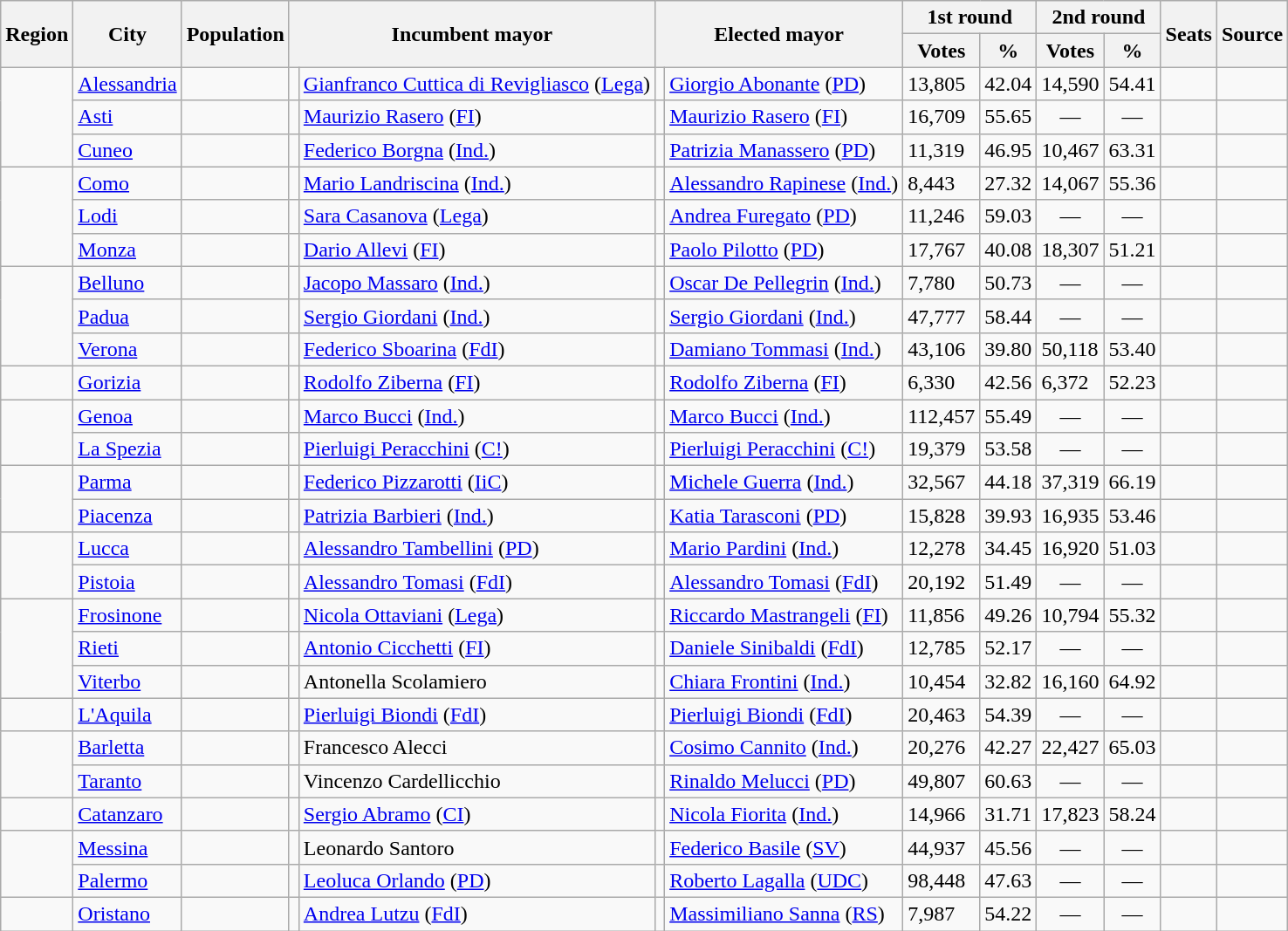<table class="wikitable sortable" style="text-align:left">
<tr>
<th rowspan=2>Region</th>
<th rowspan=2>City</th>
<th rowspan=2>Population</th>
<th colspan=2 rowspan=2>Incumbent mayor</th>
<th colspan=2 rowspan=2>Elected mayor</th>
<th colspan=2>1st round</th>
<th colspan=2>2nd round</th>
<th rowspan=2>Seats</th>
<th class="unsortable" rowspan=2>Source</th>
</tr>
<tr>
<th>Votes</th>
<th>%</th>
<th>Votes</th>
<th>%</th>
</tr>
<tr>
<td rowspan=3></td>
<td><a href='#'>Alessandria</a></td>
<td></td>
<td bgcolor=></td>
<td><a href='#'>Gianfranco Cuttica di Revigliasco</a> (<a href='#'>Lega</a>)</td>
<td bgcolor=></td>
<td><a href='#'>Giorgio Abonante</a> (<a href='#'>PD</a>)</td>
<td>13,805</td>
<td>42.04</td>
<td>14,590</td>
<td>54.41</td>
<td></td>
<td></td>
</tr>
<tr>
<td><a href='#'>Asti</a></td>
<td></td>
<td bgcolor=></td>
<td><a href='#'>Maurizio Rasero</a> (<a href='#'>FI</a>)</td>
<td bgcolor=></td>
<td><a href='#'>Maurizio Rasero</a> (<a href='#'>FI</a>)</td>
<td>16,709</td>
<td>55.65</td>
<td style="text-align: center;">—</td>
<td style="text-align: center;">—</td>
<td></td>
<td></td>
</tr>
<tr>
<td><a href='#'>Cuneo</a></td>
<td></td>
<td bgcolor=></td>
<td><a href='#'>Federico Borgna</a> (<a href='#'>Ind.</a>)</td>
<td bgcolor=></td>
<td><a href='#'>Patrizia Manassero</a> (<a href='#'>PD</a>)</td>
<td>11,319</td>
<td>46.95</td>
<td>10,467</td>
<td>63.31</td>
<td></td>
<td></td>
</tr>
<tr>
<td rowspan=3></td>
<td><a href='#'>Como</a></td>
<td></td>
<td bgcolor=></td>
<td><a href='#'>Mario Landriscina</a> (<a href='#'>Ind.</a>)</td>
<td bgcolor=></td>
<td><a href='#'>Alessandro Rapinese</a> (<a href='#'>Ind.</a>)</td>
<td>8,443</td>
<td>27.32</td>
<td>14,067</td>
<td>55.36</td>
<td></td>
<td></td>
</tr>
<tr>
<td><a href='#'>Lodi</a></td>
<td></td>
<td bgcolor=></td>
<td><a href='#'>Sara Casanova</a> (<a href='#'>Lega</a>)</td>
<td bgcolor=></td>
<td><a href='#'>Andrea Furegato</a> (<a href='#'>PD</a>)</td>
<td>11,246</td>
<td>59.03</td>
<td style="text-align: center;">—</td>
<td style="text-align: center;">—</td>
<td></td>
<td></td>
</tr>
<tr>
<td><a href='#'>Monza</a></td>
<td></td>
<td bgcolor=></td>
<td><a href='#'>Dario Allevi</a> (<a href='#'>FI</a>)</td>
<td bgcolor=></td>
<td><a href='#'>Paolo Pilotto</a> (<a href='#'>PD</a>)</td>
<td>17,767</td>
<td>40.08</td>
<td>18,307</td>
<td>51.21</td>
<td></td>
<td></td>
</tr>
<tr>
<td rowspan=3></td>
<td><a href='#'>Belluno</a></td>
<td></td>
<td bgcolor=></td>
<td><a href='#'>Jacopo Massaro</a> (<a href='#'>Ind.</a>)</td>
<td bgcolor=></td>
<td><a href='#'>Oscar De Pellegrin</a> (<a href='#'>Ind.</a>)</td>
<td>7,780</td>
<td>50.73</td>
<td style="text-align: center;">—</td>
<td style="text-align: center;">—</td>
<td></td>
<td></td>
</tr>
<tr>
<td><a href='#'>Padua</a></td>
<td></td>
<td bgcolor=></td>
<td><a href='#'>Sergio Giordani</a> (<a href='#'>Ind.</a>)</td>
<td bgcolor=></td>
<td><a href='#'>Sergio Giordani</a> (<a href='#'>Ind.</a>)</td>
<td>47,777</td>
<td>58.44</td>
<td style="text-align: center;">—</td>
<td style="text-align: center;">—</td>
<td></td>
<td></td>
</tr>
<tr>
<td><a href='#'>Verona</a></td>
<td></td>
<td bgcolor=></td>
<td><a href='#'>Federico Sboarina</a> (<a href='#'>FdI</a>)</td>
<td bgcolor=></td>
<td><a href='#'>Damiano Tommasi</a> (<a href='#'>Ind.</a>)</td>
<td>43,106</td>
<td>39.80</td>
<td>50,118</td>
<td>53.40</td>
<td></td>
<td></td>
</tr>
<tr>
<td></td>
<td><a href='#'>Gorizia</a></td>
<td></td>
<td bgcolor=></td>
<td><a href='#'>Rodolfo Ziberna</a> (<a href='#'>FI</a>)</td>
<td bgcolor=></td>
<td><a href='#'>Rodolfo Ziberna</a> (<a href='#'>FI</a>)</td>
<td>6,330</td>
<td>42.56</td>
<td>6,372</td>
<td>52.23</td>
<td></td>
<td></td>
</tr>
<tr>
<td rowspan=2></td>
<td><a href='#'>Genoa</a></td>
<td></td>
<td bgcolor=></td>
<td><a href='#'>Marco Bucci</a> (<a href='#'>Ind.</a>)</td>
<td bgcolor=></td>
<td><a href='#'>Marco Bucci</a> (<a href='#'>Ind.</a>)</td>
<td>112,457</td>
<td>55.49</td>
<td style="text-align: center;">—</td>
<td style="text-align: center;">—</td>
<td></td>
<td></td>
</tr>
<tr>
<td><a href='#'>La Spezia</a></td>
<td></td>
<td bgcolor=></td>
<td><a href='#'>Pierluigi Peracchini</a> (<a href='#'>C!</a>)</td>
<td bgcolor=></td>
<td><a href='#'>Pierluigi Peracchini</a> (<a href='#'>C!</a>)</td>
<td>19,379</td>
<td>53.58</td>
<td style="text-align: center;">—</td>
<td style="text-align: center;">—</td>
<td></td>
<td></td>
</tr>
<tr>
<td rowspan=2></td>
<td><a href='#'>Parma</a></td>
<td></td>
<td bgcolor=></td>
<td><a href='#'>Federico Pizzarotti</a> (<a href='#'>IiC</a>)</td>
<td bgcolor=></td>
<td><a href='#'>Michele Guerra</a> (<a href='#'>Ind.</a>)</td>
<td>32,567</td>
<td>44.18</td>
<td>37,319</td>
<td>66.19</td>
<td></td>
<td></td>
</tr>
<tr>
<td><a href='#'>Piacenza</a></td>
<td></td>
<td bgcolor=></td>
<td><a href='#'>Patrizia Barbieri</a> (<a href='#'>Ind.</a>)</td>
<td bgcolor=></td>
<td><a href='#'>Katia Tarasconi</a> (<a href='#'>PD</a>)</td>
<td>15,828</td>
<td>39.93</td>
<td>16,935</td>
<td>53.46</td>
<td></td>
<td></td>
</tr>
<tr>
<td rowspan=2></td>
<td><a href='#'>Lucca</a></td>
<td></td>
<td bgcolor=></td>
<td><a href='#'>Alessandro Tambellini</a> (<a href='#'>PD</a>)</td>
<td bgcolor=></td>
<td><a href='#'>Mario Pardini</a> (<a href='#'>Ind.</a>)</td>
<td>12,278</td>
<td>34.45</td>
<td>16,920</td>
<td>51.03</td>
<td></td>
<td></td>
</tr>
<tr>
<td><a href='#'>Pistoia</a></td>
<td></td>
<td bgcolor=></td>
<td><a href='#'>Alessandro Tomasi</a> (<a href='#'>FdI</a>)</td>
<td bgcolor=></td>
<td><a href='#'>Alessandro Tomasi</a> (<a href='#'>FdI</a>)</td>
<td>20,192</td>
<td>51.49</td>
<td style="text-align: center;">—</td>
<td style="text-align: center;">—</td>
<td></td>
<td></td>
</tr>
<tr>
<td rowspan=3></td>
<td><a href='#'>Frosinone</a></td>
<td></td>
<td bgcolor=></td>
<td><a href='#'>Nicola Ottaviani</a> (<a href='#'>Lega</a>)</td>
<td bgcolor=></td>
<td><a href='#'>Riccardo Mastrangeli</a> (<a href='#'>FI</a>)</td>
<td>11,856</td>
<td>49.26</td>
<td>10,794</td>
<td>55.32</td>
<td></td>
<td></td>
</tr>
<tr>
<td><a href='#'>Rieti</a></td>
<td></td>
<td bgcolor=></td>
<td><a href='#'>Antonio Cicchetti</a> (<a href='#'>FI</a>)</td>
<td bgcolor=></td>
<td><a href='#'>Daniele Sinibaldi</a> (<a href='#'>FdI</a>)</td>
<td>12,785</td>
<td>52.17</td>
<td style="text-align: center;">—</td>
<td style="text-align: center;">—</td>
<td></td>
<td></td>
</tr>
<tr>
<td><a href='#'>Viterbo</a></td>
<td></td>
<td bgcolor=></td>
<td>Antonella Scolamiero</td>
<td bgcolor=></td>
<td><a href='#'>Chiara Frontini</a> (<a href='#'>Ind.</a>)</td>
<td>10,454</td>
<td>32.82</td>
<td>16,160</td>
<td>64.92</td>
<td></td>
<td></td>
</tr>
<tr>
<td></td>
<td><a href='#'>L'Aquila</a></td>
<td></td>
<td bgcolor=></td>
<td><a href='#'>Pierluigi Biondi</a> (<a href='#'>FdI</a>)</td>
<td bgcolor=></td>
<td><a href='#'>Pierluigi Biondi</a> (<a href='#'>FdI</a>)</td>
<td>20,463</td>
<td>54.39</td>
<td style="text-align: center;">—</td>
<td style="text-align: center;">—</td>
<td></td>
<td></td>
</tr>
<tr>
<td rowspan=2></td>
<td><a href='#'>Barletta</a></td>
<td></td>
<td bgcolor=></td>
<td>Francesco Alecci</td>
<td bgcolor=></td>
<td><a href='#'>Cosimo Cannito</a> (<a href='#'>Ind.</a>)</td>
<td>20,276</td>
<td>42.27</td>
<td>22,427</td>
<td>65.03</td>
<td></td>
<td></td>
</tr>
<tr>
<td><a href='#'>Taranto</a></td>
<td></td>
<td bgcolor=></td>
<td>Vincenzo Cardellicchio</td>
<td bgcolor=></td>
<td><a href='#'>Rinaldo Melucci</a> (<a href='#'>PD</a>)</td>
<td>49,807</td>
<td>60.63</td>
<td style="text-align: center;">—</td>
<td style="text-align: center;">—</td>
<td></td>
<td></td>
</tr>
<tr>
<td></td>
<td><a href='#'>Catanzaro</a></td>
<td></td>
<td bgcolor=></td>
<td><a href='#'>Sergio Abramo</a> (<a href='#'>CI</a>)</td>
<td bgcolor=></td>
<td><a href='#'>Nicola Fiorita</a> (<a href='#'>Ind.</a>)</td>
<td>14,966</td>
<td>31.71</td>
<td>17,823</td>
<td>58.24</td>
<td></td>
<td></td>
</tr>
<tr>
<td rowspan=2></td>
<td><a href='#'>Messina</a></td>
<td></td>
<td bgcolor=></td>
<td>Leonardo Santoro</td>
<td bgcolor=></td>
<td><a href='#'>Federico Basile</a> (<a href='#'>SV</a>)</td>
<td>44,937</td>
<td>45.56</td>
<td style="text-align: center;">—</td>
<td style="text-align: center;">—</td>
<td></td>
<td></td>
</tr>
<tr>
<td><a href='#'>Palermo</a></td>
<td></td>
<td bgcolor=></td>
<td><a href='#'>Leoluca Orlando</a> (<a href='#'>PD</a>)</td>
<td bgcolor=></td>
<td><a href='#'>Roberto Lagalla</a> (<a href='#'>UDC</a>)</td>
<td>98,448</td>
<td>47.63</td>
<td style="text-align: center;">—</td>
<td style="text-align: center;">—</td>
<td></td>
<td></td>
</tr>
<tr>
<td></td>
<td><a href='#'>Oristano</a></td>
<td></td>
<td bgcolor=></td>
<td><a href='#'>Andrea Lutzu</a> (<a href='#'>FdI</a>)</td>
<td bgcolor=></td>
<td><a href='#'>Massimiliano Sanna</a> (<a href='#'>RS</a>)</td>
<td>7,987</td>
<td>54.22</td>
<td style="text-align: center;">—</td>
<td style="text-align: center;">—</td>
<td></td>
<td></td>
</tr>
</table>
